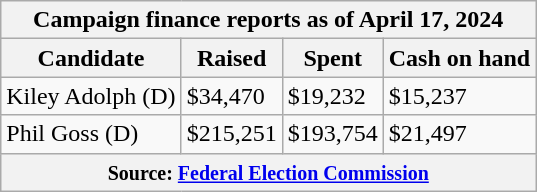<table class="wikitable sortable">
<tr>
<th colspan=4>Campaign finance reports as of April 17, 2024</th>
</tr>
<tr style="text-align:center;">
<th>Candidate</th>
<th>Raised</th>
<th>Spent</th>
<th>Cash on hand</th>
</tr>
<tr>
<td>Kiley Adolph (D)</td>
<td>$34,470</td>
<td>$19,232</td>
<td>$15,237</td>
</tr>
<tr>
<td>Phil Goss (D)</td>
<td>$215,251</td>
<td>$193,754</td>
<td>$21,497</td>
</tr>
<tr>
<th colspan="4"><small>Source: <a href='#'>Federal Election Commission</a></small></th>
</tr>
</table>
